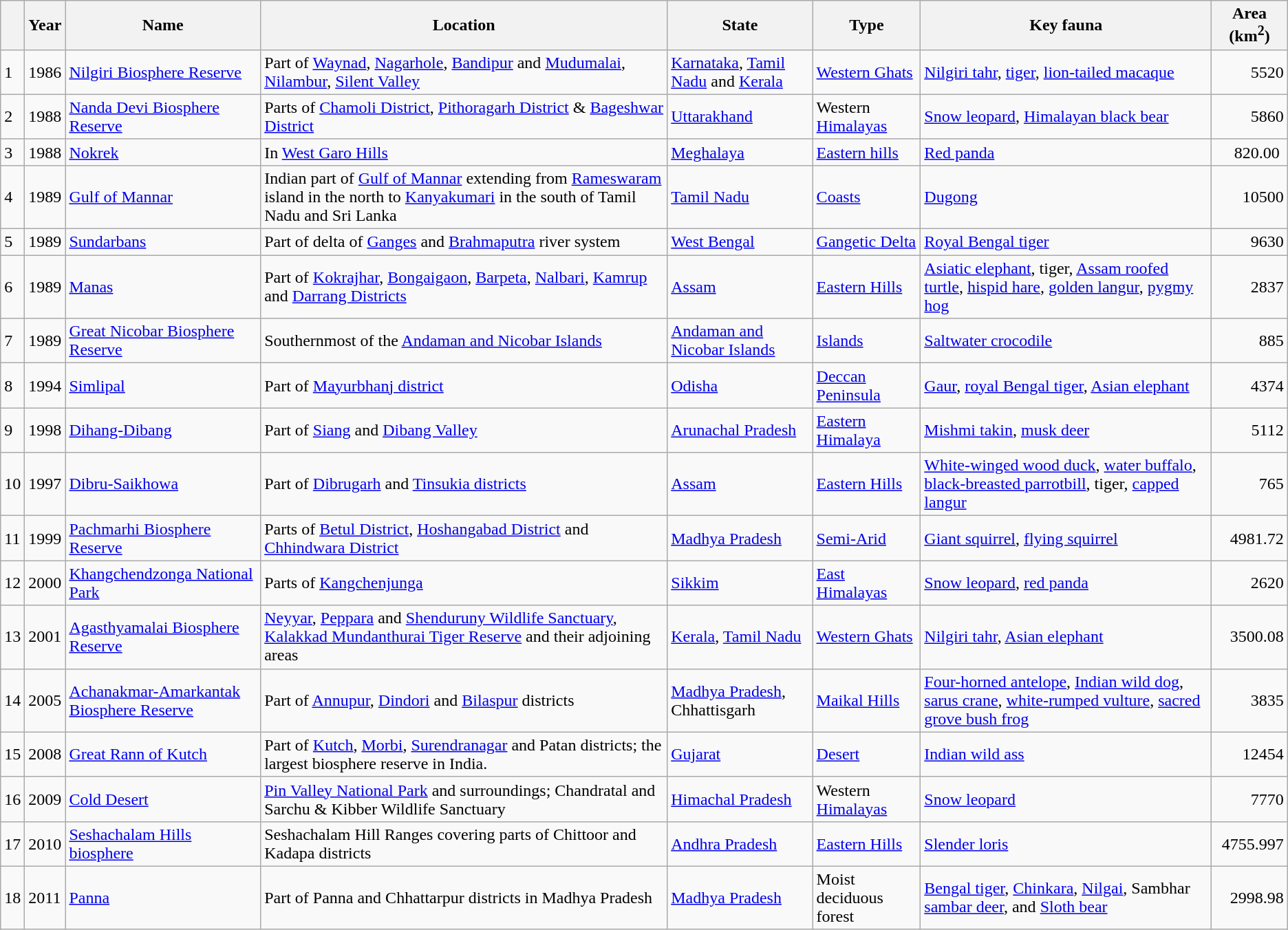<table class="sortable wikitable">
<tr>
<th></th>
<th>Year</th>
<th>Name</th>
<th>Location</th>
<th>State</th>
<th>Type</th>
<th>Key fauna</th>
<th>Area (km<sup>2</sup>)</th>
</tr>
<tr>
<td>1</td>
<td>1986</td>
<td><a href='#'>Nilgiri Biosphere Reserve</a></td>
<td>Part of <a href='#'>Waynad</a>, <a href='#'>Nagarhole</a>, <a href='#'>Bandipur</a> and <a href='#'>Mudumalai</a>, <a href='#'>Nilambur</a>, <a href='#'>Silent Valley</a></td>
<td><a href='#'>Karnataka</a>, <a href='#'>Tamil Nadu</a> and <a href='#'>Kerala</a></td>
<td><a href='#'>Western Ghats</a></td>
<td><a href='#'>Nilgiri tahr</a>, <a href='#'>tiger</a>, <a href='#'>lion-tailed macaque</a></td>
<td align="right">5520</td>
</tr>
<tr>
<td>2</td>
<td>1988</td>
<td><a href='#'>Nanda Devi Biosphere Reserve</a></td>
<td>Parts of <a href='#'>Chamoli District</a>, <a href='#'>Pithoragarh District</a> & <a href='#'>Bageshwar District</a></td>
<td><a href='#'>Uttarakhand</a></td>
<td>Western <a href='#'>Himalayas</a></td>
<td><a href='#'>Snow leopard</a>, <a href='#'>Himalayan black bear</a></td>
<td align="right">5860</td>
</tr>
<tr>
<td>3</td>
<td>1988</td>
<td><a href='#'>Nokrek</a></td>
<td>In <a href='#'>West Garo Hills</a></td>
<td><a href='#'>Meghalaya</a></td>
<td><a href='#'>Eastern hills</a></td>
<td><a href='#'>Red panda</a></td>
<td align="right">820.00 </td>
</tr>
<tr>
<td>4</td>
<td>1989</td>
<td><a href='#'>Gulf of Mannar</a></td>
<td>Indian part of <a href='#'>Gulf of Mannar</a> extending from <a href='#'>Rameswaram</a> island in the north to <a href='#'>Kanyakumari</a> in the south of Tamil Nadu and Sri Lanka</td>
<td><a href='#'>Tamil Nadu</a></td>
<td><a href='#'>Coasts</a></td>
<td><a href='#'>Dugong</a></td>
<td align="right">10500</td>
</tr>
<tr>
<td>5</td>
<td>1989</td>
<td><a href='#'>Sundarbans</a></td>
<td>Part of delta of <a href='#'>Ganges</a> and <a href='#'>Brahmaputra</a> river system</td>
<td><a href='#'>West Bengal</a></td>
<td><a href='#'>Gangetic Delta</a></td>
<td><a href='#'>Royal Bengal tiger</a></td>
<td align="right">9630</td>
</tr>
<tr>
<td>6</td>
<td>1989</td>
<td><a href='#'>Manas</a></td>
<td>Part of <a href='#'>Kokrajhar</a>, <a href='#'>Bongaigaon</a>, <a href='#'>Barpeta</a>, <a href='#'>Nalbari</a>, <a href='#'>Kamrup</a> and <a href='#'>Darrang Districts</a></td>
<td><a href='#'>Assam</a></td>
<td><a href='#'>Eastern Hills</a></td>
<td><a href='#'>Asiatic elephant</a>, tiger, <a href='#'>Assam roofed turtle</a>, <a href='#'>hispid hare</a>, <a href='#'>golden langur</a>, <a href='#'>pygmy hog</a></td>
<td align="right">2837</td>
</tr>
<tr>
<td>7</td>
<td>1989</td>
<td><a href='#'>Great Nicobar Biosphere Reserve</a></td>
<td>Southernmost of the <a href='#'>Andaman and Nicobar Islands</a></td>
<td><a href='#'>Andaman and Nicobar Islands</a></td>
<td><a href='#'>Islands</a></td>
<td><a href='#'>Saltwater crocodile</a></td>
<td align="right">885</td>
</tr>
<tr>
<td>8</td>
<td>1994</td>
<td><a href='#'>Simlipal</a></td>
<td>Part of <a href='#'>Mayurbhanj district</a></td>
<td><a href='#'>Odisha</a></td>
<td><a href='#'>Deccan Peninsula</a></td>
<td><a href='#'>Gaur</a>, <a href='#'>royal Bengal tiger</a>, <a href='#'>Asian elephant</a></td>
<td align="right">4374</td>
</tr>
<tr>
<td>9</td>
<td>1998</td>
<td><a href='#'>Dihang-Dibang</a></td>
<td>Part of <a href='#'>Siang</a> and <a href='#'>Dibang Valley</a></td>
<td><a href='#'>Arunachal Pradesh</a></td>
<td><a href='#'>Eastern Himalaya</a></td>
<td><a href='#'>Mishmi takin</a>, <a href='#'>musk deer</a></td>
<td align="right">5112</td>
</tr>
<tr>
<td>10</td>
<td>1997</td>
<td><a href='#'>Dibru-Saikhowa</a></td>
<td>Part of <a href='#'>Dibrugarh</a> and <a href='#'>Tinsukia districts</a></td>
<td><a href='#'>Assam</a></td>
<td><a href='#'>Eastern Hills</a></td>
<td><a href='#'>White-winged wood duck</a>, <a href='#'>water buffalo</a>, <a href='#'>black-breasted parrotbill</a>, tiger, <a href='#'>capped langur</a></td>
<td align="right">765</td>
</tr>
<tr>
<td>11</td>
<td>1999</td>
<td><a href='#'>Pachmarhi Biosphere Reserve</a></td>
<td>Parts of <a href='#'>Betul District</a>, <a href='#'>Hoshangabad District</a> and <a href='#'>Chhindwara District</a></td>
<td><a href='#'>Madhya Pradesh</a></td>
<td><a href='#'>Semi-Arid</a></td>
<td><a href='#'>Giant squirrel</a>, <a href='#'>flying squirrel</a></td>
<td align="right">4981.72</td>
</tr>
<tr>
<td>12</td>
<td>2000</td>
<td><a href='#'>Khangchendzonga National Park</a></td>
<td>Parts of <a href='#'>Kangchenjunga</a></td>
<td><a href='#'>Sikkim</a></td>
<td><a href='#'>East Himalayas</a></td>
<td><a href='#'>Snow leopard</a>, <a href='#'>red panda</a></td>
<td align="right">2620</td>
</tr>
<tr>
<td>13</td>
<td>2001</td>
<td><a href='#'>Agasthyamalai Biosphere Reserve</a></td>
<td><a href='#'>Neyyar</a>, <a href='#'>Peppara</a> and <a href='#'>Shenduruny Wildlife Sanctuary</a>, <a href='#'>Kalakkad Mundanthurai Tiger Reserve</a> and their adjoining areas</td>
<td><a href='#'>Kerala</a>, <a href='#'>Tamil Nadu</a></td>
<td><a href='#'>Western Ghats</a></td>
<td><a href='#'>Nilgiri tahr</a>, <a href='#'>Asian elephant</a></td>
<td align="right">3500.08</td>
</tr>
<tr>
<td>14</td>
<td>2005</td>
<td><a href='#'>Achanakmar-Amarkantak Biosphere Reserve</a></td>
<td>Part of <a href='#'>Annupur</a>, <a href='#'>Dindori</a> and <a href='#'>Bilaspur</a> districts</td>
<td><a href='#'>Madhya Pradesh</a>, Chhattisgarh</td>
<td><a href='#'>Maikal Hills</a></td>
<td><a href='#'>Four-horned antelope</a>, <a href='#'>Indian wild dog</a>, <a href='#'>sarus crane</a>, <a href='#'>white-rumped vulture</a>, <a href='#'>sacred grove bush frog</a></td>
<td align="right">3835</td>
</tr>
<tr>
<td>15</td>
<td>2008</td>
<td><a href='#'>Great Rann of Kutch</a></td>
<td>Part of <a href='#'>Kutch</a>, <a href='#'>Morbi</a>, <a href='#'>Surendranagar</a> and Patan districts; the largest biosphere reserve in India.</td>
<td><a href='#'>Gujarat</a></td>
<td><a href='#'>Desert</a></td>
<td><a href='#'>Indian wild ass</a></td>
<td align="right">12454</td>
</tr>
<tr>
<td>16</td>
<td>2009</td>
<td><a href='#'>Cold Desert</a></td>
<td><a href='#'>Pin Valley National Park</a> and surroundings; Chandratal and Sarchu & Kibber Wildlife Sanctuary</td>
<td><a href='#'>Himachal Pradesh</a></td>
<td>Western <a href='#'>Himalayas</a></td>
<td><a href='#'>Snow leopard</a></td>
<td align="right">7770</td>
</tr>
<tr>
<td>17</td>
<td>2010</td>
<td><a href='#'>Seshachalam Hills biosphere</a></td>
<td>Seshachalam Hill Ranges covering parts of Chittoor and Kadapa districts</td>
<td><a href='#'>Andhra Pradesh</a></td>
<td><a href='#'>Eastern Hills</a></td>
<td><a href='#'>Slender loris</a></td>
<td align="right">4755.997</td>
</tr>
<tr>
<td>18</td>
<td>2011</td>
<td><a href='#'>Panna</a></td>
<td>Part of Panna and Chhattarpur districts in Madhya Pradesh</td>
<td><a href='#'>Madhya Pradesh</a></td>
<td>Moist deciduous forest</td>
<td><a href='#'>Bengal tiger</a>, <a href='#'>Chinkara</a>, <a href='#'>Nilgai</a>, Sambhar <a href='#'>sambar deer</a>, and <a href='#'>Sloth bear</a></td>
<td align="right">2998.98</td>
</tr>
</table>
